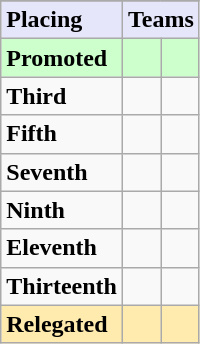<table class=wikitable>
<tr>
</tr>
<tr style="background: #E6E6FA;">
<td><strong>Placing</strong></td>
<td colspan="2" style="text-align:center"><strong>Teams</strong></td>
</tr>
<tr style="background: #ccffcc;">
<td><strong>Promoted</strong></td>
<td><strong></strong></td>
<td><strong></strong></td>
</tr>
<tr>
<td><strong>Third</strong></td>
<td></td>
<td></td>
</tr>
<tr>
<td><strong>Fifth</strong></td>
<td></td>
<td></td>
</tr>
<tr>
<td><strong>Seventh</strong></td>
<td></td>
<td></td>
</tr>
<tr>
<td><strong>Ninth</strong></td>
<td></td>
<td></td>
</tr>
<tr>
<td><strong>Eleventh</strong></td>
<td></td>
<td></td>
</tr>
<tr>
<td><strong>Thirteenth</strong></td>
<td></td>
<td></td>
</tr>
<tr style="background: #ffebad;">
<td><strong>Relegated</strong></td>
<td></td>
<td></td>
</tr>
</table>
